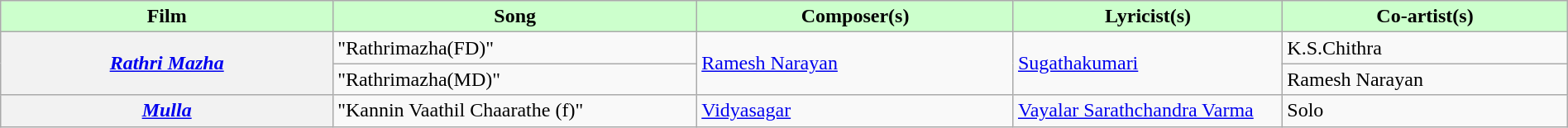<table class="wikitable plainrowheaders" width="100%" textcolor:#000;">
<tr style="background:#cfc; text-align:center;">
<td scope="col" width=21%><strong>Film</strong></td>
<td scope="col" width=23%><strong>Song</strong></td>
<td scope="col" width=20%><strong>Composer(s)</strong></td>
<td scope="col" width=17%><strong>Lyricist(s)</strong></td>
<td scope="col" width=18%><strong>Co-artist(s)</strong></td>
</tr>
<tr>
<th scope="row"rowspan="2"><em><a href='#'>Rathri Mazha</a></em></th>
<td>"Rathrimazha(FD)"</td>
<td rowspan="2"><a href='#'>Ramesh Narayan</a></td>
<td rowspan="2"><a href='#'>Sugathakumari</a></td>
<td>K.S.Chithra</td>
</tr>
<tr>
<td>"Rathrimazha(MD)"</td>
<td>Ramesh Narayan</td>
</tr>
<tr>
<th scope="row"><em><a href='#'>Mulla</a></em></th>
<td>"Kannin Vaathil Chaarathe (f)"</td>
<td><a href='#'>Vidyasagar</a></td>
<td><a href='#'>Vayalar Sarathchandra Varma</a></td>
<td>Solo</td>
</tr>
</table>
